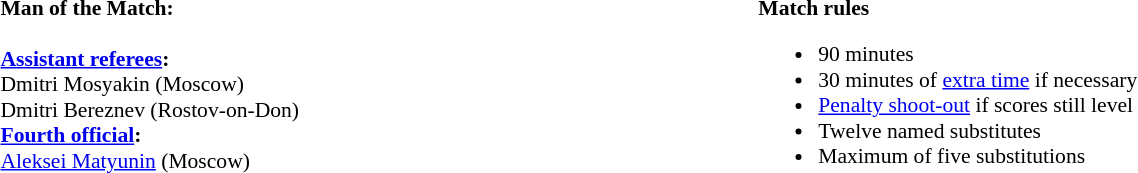<table style="width:100%; font-size:90%;">
<tr>
<td style="width:40%; vertical-align:top;"><br><strong>Man of the Match:</strong>
<br><br><strong><a href='#'>Assistant referees</a>:</strong>
<br>Dmitri Mosyakin (Moscow)
<br>Dmitri Bereznev (Rostov-on-Don)
<br><strong><a href='#'>Fourth official</a>:</strong>
<br><a href='#'>Aleksei Matyunin</a> (Moscow)</td>
<td style="width:60%; vertical-align:top;"><br><strong>Match rules</strong><ul><li>90 minutes</li><li>30 minutes of <a href='#'>extra time</a> if necessary</li><li><a href='#'>Penalty shoot-out</a> if scores still level</li><li>Twelve named substitutes</li><li>Maximum of five substitutions</li></ul></td>
</tr>
</table>
